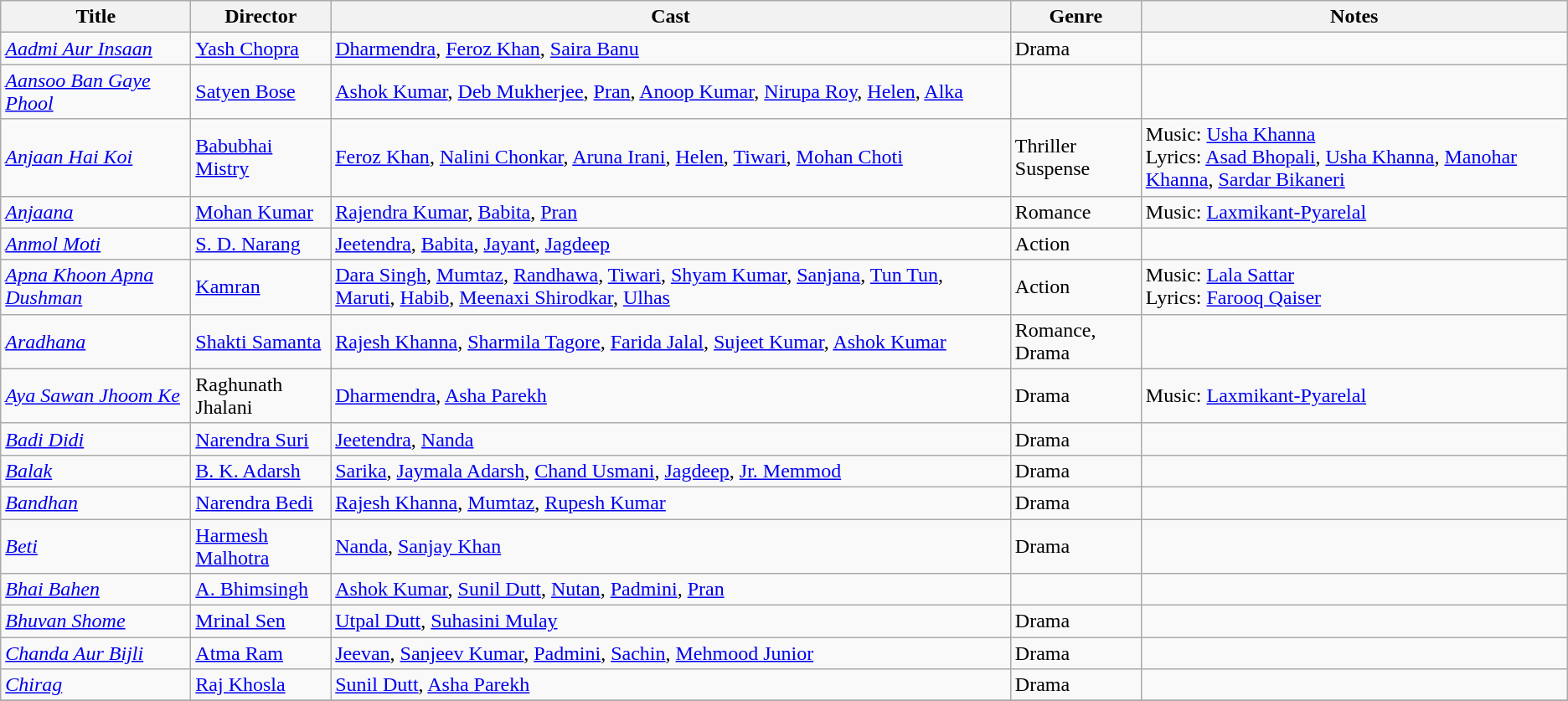<table class="wikitable">
<tr>
<th>Title</th>
<th>Director</th>
<th>Cast</th>
<th>Genre</th>
<th>Notes</th>
</tr>
<tr>
<td><em><a href='#'>Aadmi Aur Insaan</a></em></td>
<td><a href='#'>Yash Chopra</a></td>
<td><a href='#'>Dharmendra</a>, <a href='#'>Feroz Khan</a>, <a href='#'>Saira Banu</a></td>
<td>Drama</td>
<td></td>
</tr>
<tr>
<td><em><a href='#'>Aansoo Ban Gaye Phool</a></em></td>
<td><a href='#'>Satyen Bose</a></td>
<td><a href='#'>Ashok Kumar</a>, <a href='#'>Deb Mukherjee</a>, <a href='#'>Pran</a>, <a href='#'>Anoop Kumar</a>, <a href='#'>Nirupa Roy</a>, <a href='#'>Helen</a>, <a href='#'>Alka</a></td>
<td></td>
<td></td>
</tr>
<tr>
<td><em><a href='#'>Anjaan Hai Koi</a></em></td>
<td><a href='#'>Babubhai Mistry</a></td>
<td><a href='#'>Feroz Khan</a>, <a href='#'>Nalini Chonkar</a>, <a href='#'>Aruna Irani</a>, <a href='#'>Helen</a>, <a href='#'>Tiwari</a>, <a href='#'>Mohan Choti</a></td>
<td>Thriller Suspense</td>
<td>Music: <a href='#'>Usha Khanna</a><br>Lyrics: <a href='#'>Asad Bhopali</a>, <a href='#'>Usha Khanna</a>, <a href='#'>Manohar Khanna</a>, <a href='#'>Sardar Bikaneri</a></td>
</tr>
<tr>
<td><em><a href='#'>Anjaana</a></em></td>
<td><a href='#'>Mohan Kumar</a></td>
<td><a href='#'>Rajendra Kumar</a>, <a href='#'>Babita</a>, <a href='#'>Pran</a></td>
<td>Romance</td>
<td>Music: <a href='#'>Laxmikant-Pyarelal</a></td>
</tr>
<tr>
<td><em><a href='#'>Anmol Moti</a></em></td>
<td><a href='#'>S. D. Narang</a></td>
<td><a href='#'>Jeetendra</a>, <a href='#'>Babita</a>, <a href='#'>Jayant</a>, <a href='#'>Jagdeep</a></td>
<td>Action</td>
<td></td>
</tr>
<tr>
<td><em><a href='#'>Apna Khoon Apna Dushman</a></em></td>
<td><a href='#'>Kamran</a></td>
<td><a href='#'>Dara Singh</a>, <a href='#'>Mumtaz</a>, <a href='#'>Randhawa</a>, <a href='#'>Tiwari</a>, <a href='#'>Shyam Kumar</a>, <a href='#'>Sanjana</a>, <a href='#'>Tun Tun</a>, <a href='#'>Maruti</a>, <a href='#'>Habib</a>, <a href='#'>Meenaxi Shirodkar</a>, <a href='#'>Ulhas</a></td>
<td>Action</td>
<td>Music: <a href='#'>Lala Sattar</a><br>Lyrics: <a href='#'>Farooq Qaiser</a></td>
</tr>
<tr>
<td><em><a href='#'>Aradhana</a></em></td>
<td><a href='#'>Shakti Samanta</a></td>
<td><a href='#'>Rajesh Khanna</a>, <a href='#'>Sharmila Tagore</a>, <a href='#'>Farida Jalal</a>, <a href='#'>Sujeet Kumar</a>, <a href='#'>Ashok Kumar</a></td>
<td>Romance, Drama</td>
<td></td>
</tr>
<tr>
<td><em><a href='#'>Aya Sawan Jhoom Ke</a></em></td>
<td>Raghunath Jhalani</td>
<td><a href='#'>Dharmendra</a>, <a href='#'>Asha Parekh</a></td>
<td>Drama</td>
<td>Music: <a href='#'>Laxmikant-Pyarelal</a></td>
</tr>
<tr>
<td><em><a href='#'>Badi Didi</a></em></td>
<td><a href='#'>Narendra Suri</a></td>
<td><a href='#'>Jeetendra</a>, <a href='#'>Nanda</a></td>
<td>Drama</td>
<td></td>
</tr>
<tr>
<td><em><a href='#'>Balak</a></em></td>
<td><a href='#'>B. K. Adarsh</a></td>
<td><a href='#'>Sarika</a>, <a href='#'>Jaymala Adarsh</a>, <a href='#'>Chand Usmani</a>, <a href='#'>Jagdeep</a>, <a href='#'>Jr. Memmod</a></td>
<td>Drama</td>
<td></td>
</tr>
<tr>
<td><em><a href='#'>Bandhan</a></em></td>
<td><a href='#'>Narendra Bedi</a></td>
<td><a href='#'>Rajesh Khanna</a>, <a href='#'>Mumtaz</a>, <a href='#'>Rupesh Kumar</a></td>
<td>Drama</td>
<td></td>
</tr>
<tr>
<td><em><a href='#'>Beti</a></em></td>
<td><a href='#'>Harmesh Malhotra</a></td>
<td><a href='#'>Nanda</a>, <a href='#'>Sanjay Khan</a></td>
<td>Drama</td>
<td></td>
</tr>
<tr>
<td><em><a href='#'>Bhai Bahen</a></em></td>
<td><a href='#'>A. Bhimsingh</a></td>
<td><a href='#'>Ashok Kumar</a>, <a href='#'>Sunil Dutt</a>, <a href='#'>Nutan</a>, <a href='#'>Padmini</a>, <a href='#'>Pran</a></td>
<td></td>
<td></td>
</tr>
<tr>
<td><em><a href='#'>Bhuvan Shome</a></em></td>
<td><a href='#'>Mrinal Sen</a></td>
<td><a href='#'>Utpal Dutt</a>, <a href='#'>Suhasini Mulay</a></td>
<td>Drama</td>
<td></td>
</tr>
<tr>
<td><em><a href='#'>Chanda Aur Bijli</a></em></td>
<td><a href='#'>Atma Ram</a></td>
<td><a href='#'>Jeevan</a>, <a href='#'>Sanjeev Kumar</a>, <a href='#'>Padmini</a>, <a href='#'>Sachin</a>, <a href='#'>Mehmood Junior</a></td>
<td>Drama</td>
<td></td>
</tr>
<tr>
<td><em><a href='#'>Chirag</a></em></td>
<td><a href='#'>Raj Khosla</a></td>
<td><a href='#'>Sunil Dutt</a>, <a href='#'>Asha Parekh</a></td>
<td>Drama</td>
<td></td>
</tr>
<tr>
</tr>
</table>
